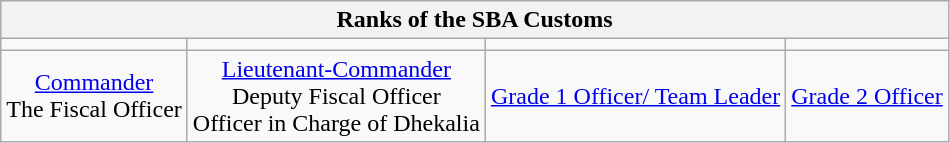<table class="wikitable">
<tr>
<th align="center" colspan=4>Ranks of the SBA Customs</th>
</tr>
<tr>
<td align="center"></td>
<td align="center"></td>
<td align="center"></td>
<td align="center"></td>
</tr>
<tr>
<td align="center"><a href='#'>Commander</a><br> The Fiscal Officer</td>
<td align="center"><a href='#'>Lieutenant-Commander</a><br>Deputy Fiscal Officer<br>Officer in Charge of Dhekalia</td>
<td align="center"><a href='#'>Grade 1 Officer/ Team Leader</a></td>
<td align="center"><a href='#'>Grade 2 Officer</a></td>
</tr>
</table>
